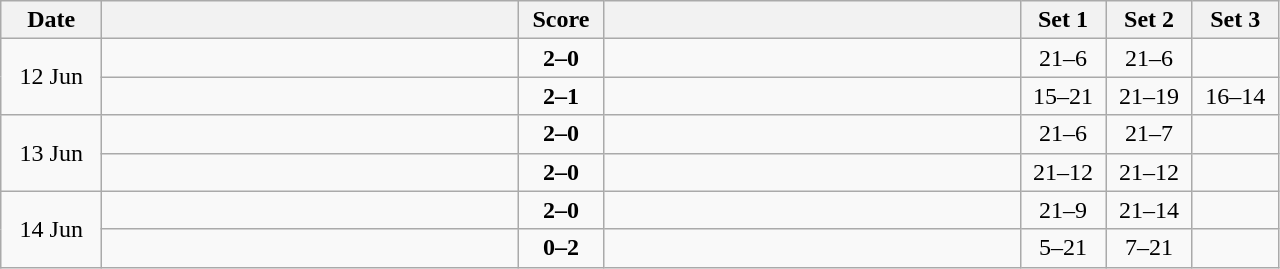<table class="wikitable" style="text-align: center;">
<tr>
<th width="60">Date</th>
<th align="right" width="270"></th>
<th width="50">Score</th>
<th align="left" width="270"></th>
<th width="50">Set 1</th>
<th width="50">Set 2</th>
<th width="50">Set 3</th>
</tr>
<tr>
<td rowspan=2>12 Jun</td>
<td align=left><strong></strong></td>
<td align=center><strong>2–0</strong></td>
<td align=left></td>
<td>21–6</td>
<td>21–6</td>
<td></td>
</tr>
<tr>
<td align=left><strong></strong></td>
<td align=center><strong>2–1</strong></td>
<td align=left></td>
<td>15–21</td>
<td>21–19</td>
<td>16–14</td>
</tr>
<tr>
<td rowspan=2>13 Jun</td>
<td align=left><strong></strong></td>
<td align=center><strong>2–0</strong></td>
<td align=left></td>
<td>21–6</td>
<td>21–7</td>
<td></td>
</tr>
<tr>
<td align=left><strong></strong></td>
<td align=center><strong>2–0</strong></td>
<td align=left></td>
<td>21–12</td>
<td>21–12</td>
<td></td>
</tr>
<tr>
<td rowspan=2>14 Jun</td>
<td align=left><strong></strong></td>
<td align=center><strong>2–0</strong></td>
<td align=left></td>
<td>21–9</td>
<td>21–14</td>
<td></td>
</tr>
<tr>
<td align=left></td>
<td align=center><strong>0–2</strong></td>
<td align=left><strong></strong></td>
<td>5–21</td>
<td>7–21</td>
<td></td>
</tr>
</table>
